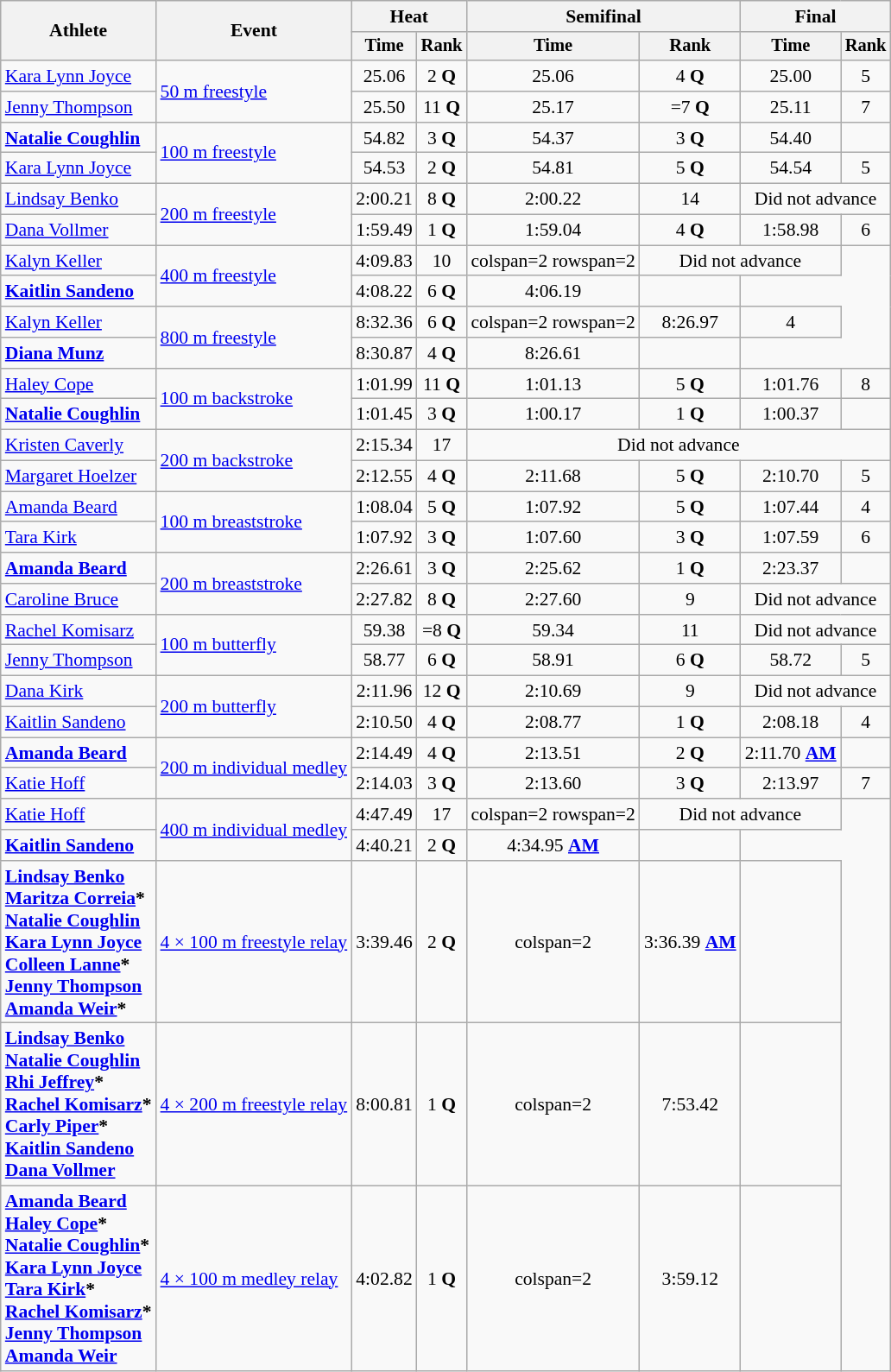<table class=wikitable style=font-size:90%;text-align:center>
<tr>
<th rowspan=2>Athlete</th>
<th rowspan=2>Event</th>
<th colspan=2>Heat</th>
<th colspan=2>Semifinal</th>
<th colspan=2>Final</th>
</tr>
<tr style=font-size:95%>
<th>Time</th>
<th>Rank</th>
<th>Time</th>
<th>Rank</th>
<th>Time</th>
<th>Rank</th>
</tr>
<tr>
<td align=left><a href='#'>Kara Lynn Joyce</a></td>
<td align=left rowspan=2><a href='#'>50 m freestyle</a></td>
<td>25.06</td>
<td>2 <strong>Q</strong></td>
<td>25.06</td>
<td>4 <strong>Q</strong></td>
<td>25.00</td>
<td>5</td>
</tr>
<tr>
<td align=left><a href='#'>Jenny Thompson</a></td>
<td>25.50</td>
<td>11 <strong>Q</strong></td>
<td>25.17</td>
<td>=7 <strong>Q</strong></td>
<td>25.11</td>
<td>7</td>
</tr>
<tr>
<td align=left><strong><a href='#'>Natalie Coughlin</a></strong></td>
<td align=left rowspan=2><a href='#'>100 m freestyle</a></td>
<td>54.82</td>
<td>3 <strong>Q</strong></td>
<td>54.37</td>
<td>3 <strong>Q</strong></td>
<td>54.40</td>
<td></td>
</tr>
<tr>
<td align=left><a href='#'>Kara Lynn Joyce</a></td>
<td>54.53</td>
<td>2 <strong>Q</strong></td>
<td>54.81</td>
<td>5 <strong>Q</strong></td>
<td>54.54</td>
<td>5</td>
</tr>
<tr>
<td align=left><a href='#'>Lindsay Benko</a></td>
<td align=left rowspan=2><a href='#'>200 m freestyle</a></td>
<td>2:00.21</td>
<td>8 <strong>Q</strong></td>
<td>2:00.22</td>
<td>14</td>
<td colspan=2>Did not advance</td>
</tr>
<tr>
<td align=left><a href='#'>Dana Vollmer</a></td>
<td>1:59.49</td>
<td>1 <strong>Q</strong></td>
<td>1:59.04</td>
<td>4 <strong>Q</strong></td>
<td>1:58.98</td>
<td>6</td>
</tr>
<tr>
<td align=left><a href='#'>Kalyn Keller</a></td>
<td align=left rowspan=2><a href='#'>400 m freestyle</a></td>
<td>4:09.83</td>
<td>10</td>
<td>colspan=2 rowspan=2 </td>
<td colspan=2>Did not advance</td>
</tr>
<tr>
<td align=left><strong><a href='#'>Kaitlin Sandeno</a></strong></td>
<td>4:08.22</td>
<td>6 <strong>Q</strong></td>
<td>4:06.19</td>
<td></td>
</tr>
<tr>
<td align=left><a href='#'>Kalyn Keller</a></td>
<td align=left rowspan=2><a href='#'>800 m freestyle</a></td>
<td>8:32.36</td>
<td>6 <strong>Q</strong></td>
<td>colspan=2 rowspan=2 </td>
<td>8:26.97</td>
<td>4</td>
</tr>
<tr>
<td align=left><strong><a href='#'>Diana Munz</a></strong></td>
<td>8:30.87</td>
<td>4 <strong>Q</strong></td>
<td>8:26.61</td>
<td></td>
</tr>
<tr>
<td align=left><a href='#'>Haley Cope</a></td>
<td align=left rowspan=2><a href='#'>100 m backstroke</a></td>
<td>1:01.99</td>
<td>11 <strong>Q</strong></td>
<td>1:01.13</td>
<td>5 <strong>Q</strong></td>
<td>1:01.76</td>
<td>8</td>
</tr>
<tr>
<td align=left><strong><a href='#'>Natalie Coughlin</a></strong></td>
<td>1:01.45</td>
<td>3 <strong>Q</strong></td>
<td>1:00.17 </td>
<td>1 <strong>Q</strong></td>
<td>1:00.37</td>
<td></td>
</tr>
<tr>
<td align=left><a href='#'>Kristen Caverly</a></td>
<td align=left rowspan=2><a href='#'>200 m backstroke</a></td>
<td>2:15.34</td>
<td>17</td>
<td colspan=4>Did not advance</td>
</tr>
<tr>
<td align=left><a href='#'>Margaret Hoelzer</a></td>
<td>2:12.55</td>
<td>4 <strong>Q</strong></td>
<td>2:11.68</td>
<td>5 <strong>Q</strong></td>
<td>2:10.70</td>
<td>5</td>
</tr>
<tr>
<td align=left><a href='#'>Amanda Beard</a></td>
<td align=left rowspan=2><a href='#'>100 m breaststroke</a></td>
<td>1:08.04</td>
<td>5 <strong>Q</strong></td>
<td>1:07.92</td>
<td>5 <strong>Q</strong></td>
<td>1:07.44</td>
<td>4</td>
</tr>
<tr>
<td align=left><a href='#'>Tara Kirk</a></td>
<td>1:07.92</td>
<td>3 <strong>Q</strong></td>
<td>1:07.60</td>
<td>3 <strong>Q</strong></td>
<td>1:07.59</td>
<td>6</td>
</tr>
<tr>
<td align=left><strong><a href='#'>Amanda Beard</a></strong></td>
<td align=left rowspan=2><a href='#'>200 m breaststroke</a></td>
<td>2:26.61</td>
<td>3 <strong>Q</strong></td>
<td>2:25.62</td>
<td>1 <strong>Q</strong></td>
<td>2:23.37 </td>
<td></td>
</tr>
<tr>
<td align=left><a href='#'>Caroline Bruce</a></td>
<td>2:27.82</td>
<td>8 <strong>Q</strong></td>
<td>2:27.60</td>
<td>9</td>
<td colspan=2>Did not advance</td>
</tr>
<tr>
<td align=left><a href='#'>Rachel Komisarz</a></td>
<td align=left rowspan=2><a href='#'>100 m butterfly</a></td>
<td>59.38</td>
<td>=8 <strong>Q</strong></td>
<td>59.34</td>
<td>11</td>
<td colspan=2>Did not advance</td>
</tr>
<tr>
<td align=left><a href='#'>Jenny Thompson</a></td>
<td>58.77</td>
<td>6 <strong>Q</strong></td>
<td>58.91</td>
<td>6 <strong>Q</strong></td>
<td>58.72</td>
<td>5</td>
</tr>
<tr>
<td align=left><a href='#'>Dana Kirk</a></td>
<td align=left rowspan=2><a href='#'>200 m butterfly</a></td>
<td>2:11.96</td>
<td>12 <strong>Q</strong></td>
<td>2:10.69</td>
<td>9</td>
<td colspan=2>Did not advance</td>
</tr>
<tr>
<td align=left><a href='#'>Kaitlin Sandeno</a></td>
<td>2:10.50</td>
<td>4 <strong>Q</strong></td>
<td>2:08.77</td>
<td>1 <strong>Q</strong></td>
<td>2:08.18</td>
<td>4</td>
</tr>
<tr>
<td align=left><strong><a href='#'>Amanda Beard</a></strong></td>
<td align=left rowspan=2><a href='#'>200 m individual medley</a></td>
<td>2:14.49</td>
<td>4 <strong>Q</strong></td>
<td>2:13.51</td>
<td>2 <strong>Q</strong></td>
<td>2:11.70 <strong><a href='#'>AM</a></strong></td>
<td></td>
</tr>
<tr>
<td align=left><a href='#'>Katie Hoff</a></td>
<td>2:14.03</td>
<td>3 <strong>Q</strong></td>
<td>2:13.60</td>
<td>3 <strong>Q</strong></td>
<td>2:13.97</td>
<td>7</td>
</tr>
<tr>
<td align=left><a href='#'>Katie Hoff</a></td>
<td align=left rowspan=2><a href='#'>400 m individual medley</a></td>
<td>4:47.49</td>
<td>17</td>
<td>colspan=2 rowspan=2 </td>
<td colspan=2>Did not advance</td>
</tr>
<tr>
<td align=left><strong><a href='#'>Kaitlin Sandeno</a></strong></td>
<td>4:40.21</td>
<td>2 <strong>Q</strong></td>
<td>4:34.95 <strong><a href='#'>AM</a></strong></td>
<td></td>
</tr>
<tr>
<td align=left><strong><a href='#'>Lindsay Benko</a><br><a href='#'>Maritza Correia</a>*<br><a href='#'>Natalie Coughlin</a><br><a href='#'>Kara Lynn Joyce</a><br><a href='#'>Colleen Lanne</a>*<br><a href='#'>Jenny Thompson</a><br><a href='#'>Amanda Weir</a>*</strong></td>
<td align=left><a href='#'>4 × 100 m freestyle relay</a></td>
<td>3:39.46</td>
<td>2 <strong>Q</strong></td>
<td>colspan=2 </td>
<td>3:36.39 <strong><a href='#'>AM</a></strong></td>
<td></td>
</tr>
<tr>
<td align=left><strong><a href='#'>Lindsay Benko</a><br><a href='#'>Natalie Coughlin</a><br><a href='#'>Rhi Jeffrey</a>*<br><a href='#'>Rachel Komisarz</a>*<br><a href='#'>Carly Piper</a>*<br><a href='#'>Kaitlin Sandeno</a><br><a href='#'>Dana Vollmer</a></strong></td>
<td align=left><a href='#'>4 × 200 m freestyle relay</a></td>
<td>8:00.81</td>
<td>1 <strong>Q</strong></td>
<td>colspan=2 </td>
<td>7:53.42 </td>
<td></td>
</tr>
<tr>
<td align=left><strong><a href='#'>Amanda Beard</a><br><a href='#'>Haley Cope</a>*<br><a href='#'>Natalie Coughlin</a>*<br><a href='#'>Kara Lynn Joyce</a><br><a href='#'>Tara Kirk</a>*<br><a href='#'>Rachel Komisarz</a>*<br><a href='#'>Jenny Thompson</a><br><a href='#'>Amanda Weir</a></strong></td>
<td align=left><a href='#'>4 × 100 m medley relay</a></td>
<td>4:02.82</td>
<td>1 <strong>Q</strong></td>
<td>colspan=2 </td>
<td>3:59.12</td>
<td></td>
</tr>
</table>
